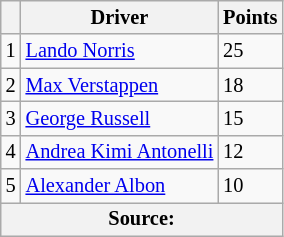<table class="wikitable" style="font-size: 85%;">
<tr>
<th scope="col"></th>
<th scope="col">Driver</th>
<th scope="col">Points</th>
</tr>
<tr>
<td align="center">1</td>
<td> <a href='#'>Lando Norris</a></td>
<td align="left">25</td>
</tr>
<tr>
<td align="center">2</td>
<td> <a href='#'>Max Verstappen</a></td>
<td align="left">18</td>
</tr>
<tr>
<td align="center">3</td>
<td> <a href='#'>George Russell</a></td>
<td align="left">15</td>
</tr>
<tr>
<td align="center">4</td>
<td> <a href='#'>Andrea Kimi Antonelli</a></td>
<td align="left">12</td>
</tr>
<tr>
<td align="center">5</td>
<td> <a href='#'>Alexander Albon</a></td>
<td align="left">10</td>
</tr>
<tr>
<th colspan=4>Source:</th>
</tr>
</table>
